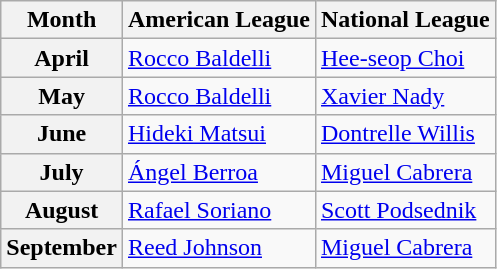<table class="wikitable">
<tr>
<th>Month</th>
<th>American League</th>
<th>National League</th>
</tr>
<tr>
<th>April</th>
<td><a href='#'>Rocco Baldelli</a></td>
<td><a href='#'>Hee-seop Choi</a></td>
</tr>
<tr>
<th>May</th>
<td><a href='#'>Rocco Baldelli</a></td>
<td><a href='#'>Xavier Nady</a></td>
</tr>
<tr>
<th>June</th>
<td><a href='#'>Hideki Matsui</a></td>
<td><a href='#'>Dontrelle Willis</a></td>
</tr>
<tr>
<th>July</th>
<td><a href='#'>Ángel Berroa</a></td>
<td><a href='#'>Miguel Cabrera</a></td>
</tr>
<tr>
<th>August</th>
<td><a href='#'>Rafael Soriano</a></td>
<td><a href='#'>Scott Podsednik</a></td>
</tr>
<tr>
<th>September</th>
<td><a href='#'>Reed Johnson</a></td>
<td><a href='#'>Miguel Cabrera</a></td>
</tr>
</table>
